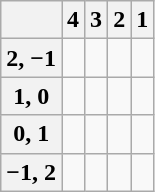<table class="wikitable">
<tr ---- valign="center">
<th></th>
<th>4</th>
<th>3</th>
<th>2</th>
<th>1</th>
</tr>
<tr ---- valign="center"  align="center">
<th>2, −1</th>
<td></td>
<td></td>
<td></td>
<td></td>
</tr>
<tr ---- valign="center"  align="center">
<th>1, 0</th>
<td></td>
<td></td>
<td></td>
<td></td>
</tr>
<tr ---- valign="center"  align="center">
<th>0, 1</th>
<td></td>
<td></td>
<td></td>
<td></td>
</tr>
<tr ---- valign="center"  align="center">
<th>−1, 2</th>
<td></td>
<td></td>
<td></td>
<td></td>
</tr>
</table>
